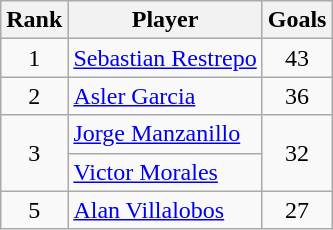<table class="wikitable" style="text-align:center;">
<tr>
<th>Rank</th>
<th>Player</th>
<th>Goals</th>
</tr>
<tr>
<td>1</td>
<td align=left> <a href='#'>Sebastian Restrepo</a></td>
<td>43</td>
</tr>
<tr>
<td>2</td>
<td align=left> <a href='#'>Asler Garcia</a></td>
<td>36</td>
</tr>
<tr>
<td rowspan=2>3</td>
<td align=left> <a href='#'>Jorge Manzanillo</a></td>
<td rowspan=2>32</td>
</tr>
<tr>
<td align=left> <a href='#'>Victor Morales</a></td>
</tr>
<tr>
<td>5</td>
<td align=left> <a href='#'>Alan Villalobos</a></td>
<td>27</td>
</tr>
</table>
